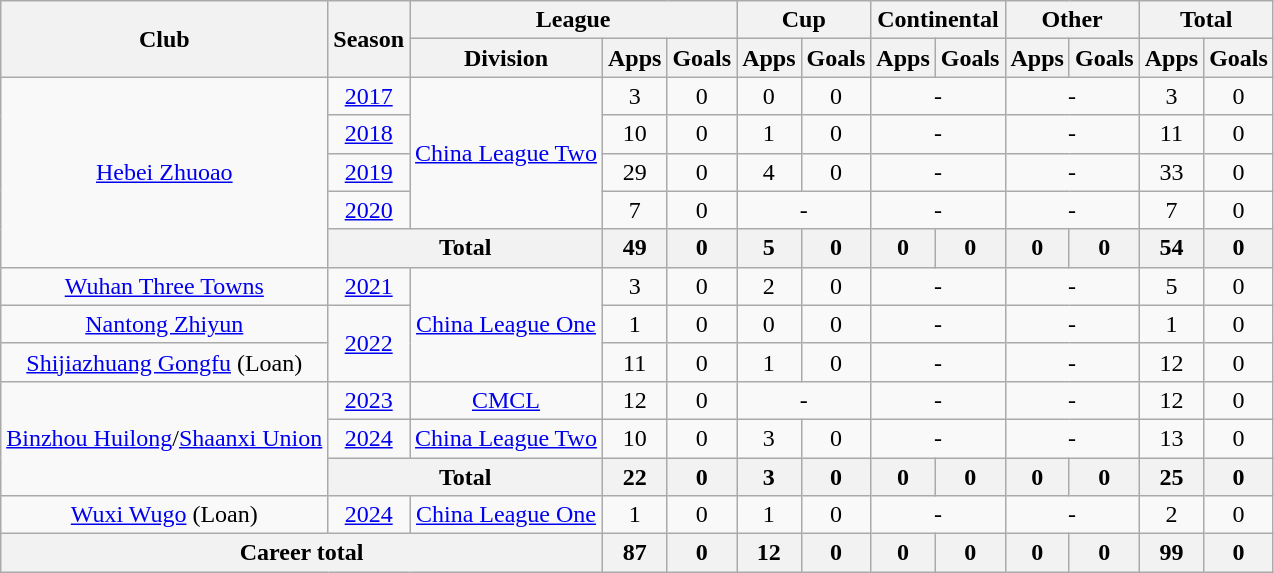<table class="wikitable" style="text-align: center">
<tr>
<th rowspan="2">Club</th>
<th rowspan="2">Season</th>
<th colspan="3">League</th>
<th colspan="2">Cup</th>
<th colspan="2">Continental</th>
<th colspan="2">Other</th>
<th colspan="2">Total</th>
</tr>
<tr>
<th>Division</th>
<th>Apps</th>
<th>Goals</th>
<th>Apps</th>
<th>Goals</th>
<th>Apps</th>
<th>Goals</th>
<th>Apps</th>
<th>Goals</th>
<th>Apps</th>
<th>Goals</th>
</tr>
<tr>
<td rowspan="5"><a href='#'>Hebei Zhuoao</a></td>
<td><a href='#'>2017</a></td>
<td rowspan="4"><a href='#'>China League Two</a></td>
<td>3</td>
<td>0</td>
<td>0</td>
<td>0</td>
<td colspan="2">-</td>
<td colspan="2">-</td>
<td>3</td>
<td>0</td>
</tr>
<tr>
<td><a href='#'>2018</a></td>
<td>10</td>
<td>0</td>
<td>1</td>
<td>0</td>
<td colspan="2">-</td>
<td colspan="2">-</td>
<td>11</td>
<td>0</td>
</tr>
<tr>
<td><a href='#'>2019</a></td>
<td>29</td>
<td>0</td>
<td>4</td>
<td>0</td>
<td colspan="2">-</td>
<td colspan="2">-</td>
<td>33</td>
<td>0</td>
</tr>
<tr>
<td><a href='#'>2020</a></td>
<td>7</td>
<td>0</td>
<td colspan="2">-</td>
<td colspan="2">-</td>
<td colspan="2">-</td>
<td>7</td>
<td>0</td>
</tr>
<tr>
<th colspan=2>Total</th>
<th>49</th>
<th>0</th>
<th>5</th>
<th>0</th>
<th>0</th>
<th>0</th>
<th>0</th>
<th>0</th>
<th>54</th>
<th>0</th>
</tr>
<tr>
<td><a href='#'>Wuhan Three Towns</a></td>
<td><a href='#'>2021</a></td>
<td rowspan=3><a href='#'>China League One</a></td>
<td>3</td>
<td>0</td>
<td>2</td>
<td>0</td>
<td colspan="2">-</td>
<td colspan="2">-</td>
<td>5</td>
<td>0</td>
</tr>
<tr>
<td><a href='#'>Nantong Zhiyun</a></td>
<td rowspan=2><a href='#'>2022</a></td>
<td>1</td>
<td>0</td>
<td>0</td>
<td>0</td>
<td colspan="2">-</td>
<td colspan="2">-</td>
<td>1</td>
<td>0</td>
</tr>
<tr>
<td><a href='#'>Shijiazhuang Gongfu</a> (Loan)</td>
<td>11</td>
<td>0</td>
<td>1</td>
<td>0</td>
<td colspan="2">-</td>
<td colspan="2">-</td>
<td>12</td>
<td>0</td>
</tr>
<tr>
<td rowspan=3><a href='#'>Binzhou Huilong</a>/<a href='#'>Shaanxi Union</a></td>
<td><a href='#'>2023</a></td>
<td><a href='#'>CMCL</a></td>
<td>12</td>
<td>0</td>
<td colspan="2">-</td>
<td colspan="2">-</td>
<td colspan="2">-</td>
<td>12</td>
<td>0</td>
</tr>
<tr>
<td><a href='#'>2024</a></td>
<td><a href='#'>China League Two</a></td>
<td>10</td>
<td>0</td>
<td>3</td>
<td>0</td>
<td colspan="2">-</td>
<td colspan="2">-</td>
<td>13</td>
<td>0</td>
</tr>
<tr>
<th colspan=2>Total</th>
<th>22</th>
<th>0</th>
<th>3</th>
<th>0</th>
<th>0</th>
<th>0</th>
<th>0</th>
<th>0</th>
<th>25</th>
<th>0</th>
</tr>
<tr>
<td><a href='#'>Wuxi Wugo</a> (Loan)</td>
<td><a href='#'>2024</a></td>
<td><a href='#'>China League One</a></td>
<td>1</td>
<td>0</td>
<td>1</td>
<td>0</td>
<td colspan="2">-</td>
<td colspan="2">-</td>
<td>2</td>
<td>0</td>
</tr>
<tr>
<th colspan=3>Career total</th>
<th>87</th>
<th>0</th>
<th>12</th>
<th>0</th>
<th>0</th>
<th>0</th>
<th>0</th>
<th>0</th>
<th>99</th>
<th>0</th>
</tr>
</table>
